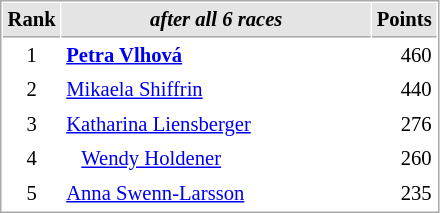<table cellspacing="1" cellpadding="3" style="border:1px solid #aaa; font-size:86%;">
<tr style="background:#e4e4e4;">
<th style="border-bottom:1px solid #aaa; width:10px;">Rank</th>
<th style="border-bottom:1px solid #aaa; width:200px; white-space:nowrap;"><em>after all 6 races</em></th>
<th style="border-bottom:1px solid #aaa; width:20px;">Points</th>
</tr>
<tr>
<td style="text-align:center;">1</td>
<td> <strong><a href='#'>Petra Vlhová</a></strong></td>
<td align="right">460</td>
</tr>
<tr>
<td style="text-align:center;">2</td>
<td> <a href='#'>Mikaela Shiffrin</a></td>
<td align="right">440</td>
</tr>
<tr>
<td style="text-align:center;">3</td>
<td> <a href='#'>Katharina Liensberger</a></td>
<td align="right">276</td>
</tr>
<tr>
<td style="text-align:center;">4</td>
<td>   <a href='#'>Wendy Holdener</a></td>
<td align="right">260</td>
</tr>
<tr>
<td style="text-align:center;">5</td>
<td> <a href='#'>Anna Swenn-Larsson</a></td>
<td align="right">235</td>
</tr>
</table>
